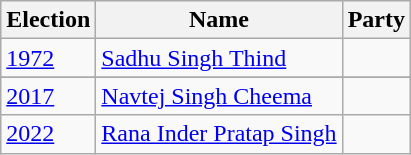<table class="wikitable sortable">
<tr>
<th>Election</th>
<th>Name</th>
<th colspan="2">Party</th>
</tr>
<tr>
<td><a href='#'>1972</a></td>
<td><a href='#'>Sadhu Singh Thind</a></td>
<td></td>
</tr>
<tr>
</tr>
<tr>
<td><a href='#'>2017</a></td>
<td><a href='#'>Navtej Singh Cheema</a></td>
<td></td>
</tr>
<tr>
<td><a href='#'>2022</a></td>
<td><a href='#'>Rana Inder Pratap Singh</a></td>
<td></td>
</tr>
</table>
